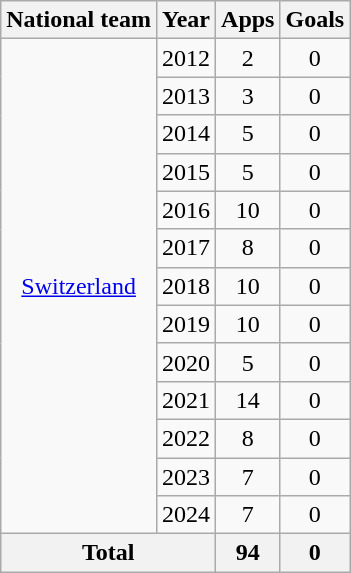<table class="wikitable" style="text-align:center">
<tr>
<th>National team</th>
<th>Year</th>
<th>Apps</th>
<th>Goals</th>
</tr>
<tr>
<td rowspan="13"><a href='#'>Switzerland</a></td>
<td>2012</td>
<td>2</td>
<td>0</td>
</tr>
<tr>
<td>2013</td>
<td>3</td>
<td>0</td>
</tr>
<tr>
<td>2014</td>
<td>5</td>
<td>0</td>
</tr>
<tr>
<td>2015</td>
<td>5</td>
<td>0</td>
</tr>
<tr>
<td>2016</td>
<td>10</td>
<td>0</td>
</tr>
<tr>
<td>2017</td>
<td>8</td>
<td>0</td>
</tr>
<tr>
<td>2018</td>
<td>10</td>
<td>0</td>
</tr>
<tr>
<td>2019</td>
<td>10</td>
<td>0</td>
</tr>
<tr>
<td>2020</td>
<td>5</td>
<td>0</td>
</tr>
<tr>
<td>2021</td>
<td>14</td>
<td>0</td>
</tr>
<tr>
<td>2022</td>
<td>8</td>
<td>0</td>
</tr>
<tr>
<td>2023</td>
<td>7</td>
<td>0</td>
</tr>
<tr>
<td>2024</td>
<td>7</td>
<td>0</td>
</tr>
<tr>
<th colspan="2">Total</th>
<th>94</th>
<th>0</th>
</tr>
</table>
